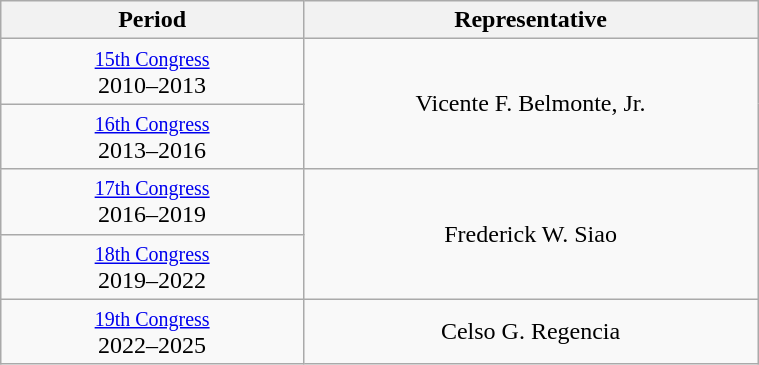<table class="wikitable" style="text-align:center; width:40%;">
<tr>
<th width="40%">Period</th>
<th>Representative</th>
</tr>
<tr>
<td><small><a href='#'>15th Congress</a></small><br>2010–2013</td>
<td rowspan="2">Vicente F. Belmonte, Jr.</td>
</tr>
<tr>
<td><small><a href='#'>16th Congress</a></small><br>2013–2016</td>
</tr>
<tr>
<td><small><a href='#'>17th Congress</a></small><br>2016–2019</td>
<td rowspan="2">Frederick W. Siao</td>
</tr>
<tr>
<td><small><a href='#'>18th Congress</a></small><br>2019–2022</td>
</tr>
<tr>
<td><small><a href='#'>19th Congress</a></small><br>2022–2025</td>
<td>Celso G. Regencia</td>
</tr>
</table>
